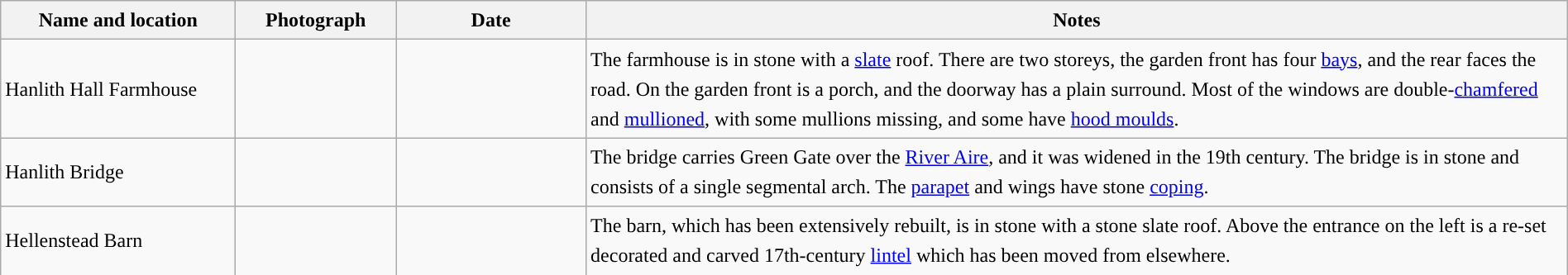<table class="wikitable sortable plainrowheaders" style="width:100%;border:0px;text-align:left;line-height:150%;">
<tr>
<th scope="col"  style="width:150px">Name and location</th>
<th scope="col"  style="width:100px" class="unsortable">Photograph</th>
<th scope="col"  style="width:120px">Date</th>
<th scope="col"  style="width:650px" class="unsortable">Notes</th>
</tr>
<tr>
<td>Hanlith Hall Farmhouse<br><small></small></td>
<td></td>
<td align="center"></td>
<td>The farmhouse is in stone with a <a href='#'>slate</a> roof.  There are two storeys, the garden front has four <a href='#'>bays</a>, and the rear faces the road.  On the garden front is a porch, and the doorway has a plain surround.  Most of the windows are double-<a href='#'>chamfered</a> and <a href='#'>mullioned</a>, with some mullions missing, and some have <a href='#'>hood moulds</a>.</td>
</tr>
<tr>
<td>Hanlith Bridge<br><small></small></td>
<td></td>
<td align="center"></td>
<td>The bridge carries Green Gate over the <a href='#'>River Aire</a>, and it was widened in the 19th century.  The bridge is in stone and consists of a single segmental arch.  The <a href='#'>parapet</a> and wings have stone <a href='#'>coping</a>.</td>
</tr>
<tr>
<td>Hellenstead Barn<br><small></small></td>
<td></td>
<td align="center"></td>
<td>The barn, which has been extensively rebuilt, is in stone with a stone slate roof.  Above the entrance on the left is a re-set decorated and carved 17th-century <a href='#'>lintel</a> which has been moved from elsewhere.</td>
</tr>
<tr>
</tr>
</table>
